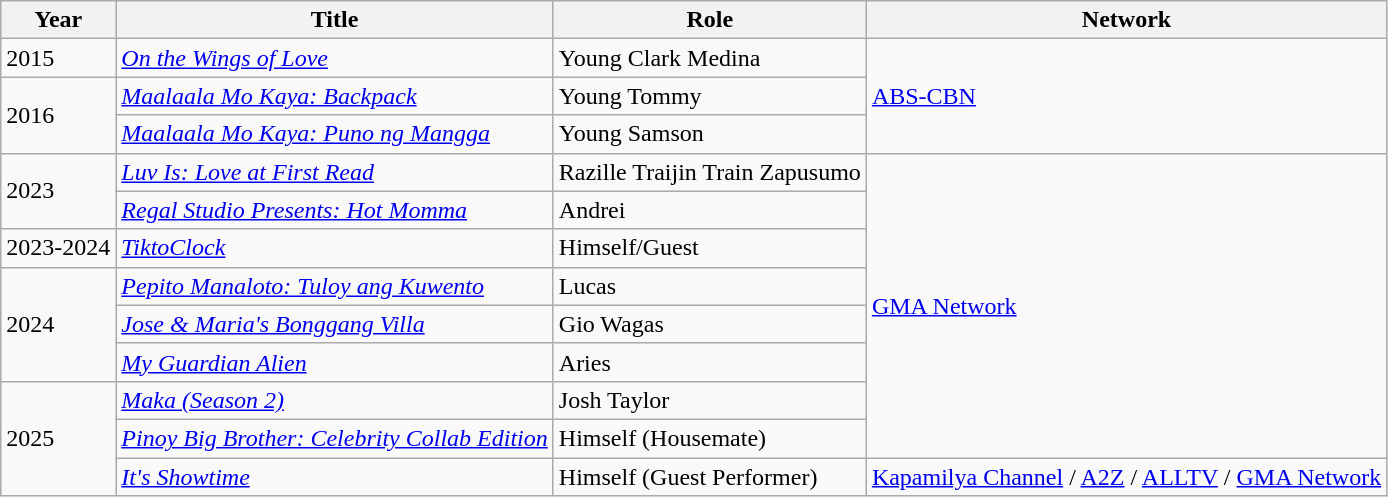<table class="wikitable">
<tr>
<th>Year</th>
<th>Title</th>
<th>Role</th>
<th>Network</th>
</tr>
<tr>
<td>2015</td>
<td><em><a href='#'>On the Wings of Love</a></em></td>
<td>Young Clark Medina</td>
<td rowspan="3"><a href='#'>ABS-CBN</a></td>
</tr>
<tr>
<td rowspan="2">2016</td>
<td><a href='#'><em>Maalaala Mo Kaya: Backpack</em></a></td>
<td>Young Tommy</td>
</tr>
<tr>
<td><a href='#'><em>Maalaala Mo Kaya: Puno ng Mangga</em></a></td>
<td>Young Samson</td>
</tr>
<tr>
<td rowspan="2">2023</td>
<td><em><a href='#'>Luv Is: Love at First Read</a></em></td>
<td>Razille Traijin Train Zapusumo</td>
<td rowspan="8"><a href='#'>GMA Network</a></td>
</tr>
<tr>
<td><a href='#'><em>Regal Studio Presents: Hot Momma</em></a></td>
<td>Andrei</td>
</tr>
<tr>
<td>2023-2024</td>
<td><em><a href='#'>TiktoClock</a></em></td>
<td>Himself/Guest</td>
</tr>
<tr>
<td rowspan="3">2024</td>
<td><a href='#'><em>Pepito Manaloto: Tuloy ang Kuwento</em></a></td>
<td>Lucas</td>
</tr>
<tr>
<td><em><a href='#'>Jose & Maria's Bonggang Villa</a></em></td>
<td>Gio Wagas</td>
</tr>
<tr>
<td><em><a href='#'>My Guardian Alien</a></em></td>
<td>Aries</td>
</tr>
<tr>
<td rowspan="3">2025</td>
<td><a href='#'><em>Maka (Season 2)</em></a></td>
<td>Josh Taylor</td>
</tr>
<tr>
<td><em><a href='#'>Pinoy Big Brother: Celebrity Collab Edition</a></em></td>
<td>Himself (Housemate)</td>
</tr>
<tr>
<td><em><a href='#'>It's Showtime</a></em></td>
<td>Himself (Guest Performer)</td>
<td><a href='#'>Kapamilya Channel</a> / <a href='#'>A2Z</a> / <a href='#'>ALLTV</a> / <a href='#'>GMA Network</a></td>
</tr>
</table>
